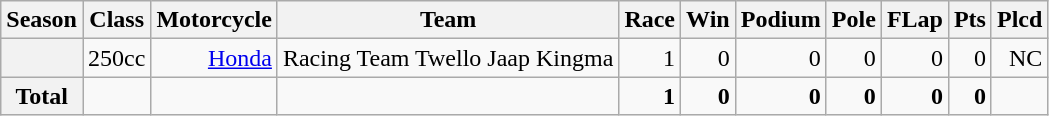<table class="wikitable" style=text-align:right>
<tr>
<th>Season</th>
<th>Class</th>
<th>Motorcycle</th>
<th>Team</th>
<th>Race</th>
<th>Win</th>
<th>Podium</th>
<th>Pole</th>
<th>FLap</th>
<th>Pts</th>
<th>Plcd</th>
</tr>
<tr>
<th></th>
<td>250cc</td>
<td><a href='#'>Honda</a></td>
<td>Racing Team Twello Jaap Kingma</td>
<td>1</td>
<td>0</td>
<td>0</td>
<td>0</td>
<td>0</td>
<td>0</td>
<td>NC</td>
</tr>
<tr>
<th>Total</th>
<td></td>
<td></td>
<td></td>
<td><strong>1</strong></td>
<td><strong>0</strong></td>
<td><strong>0</strong></td>
<td><strong>0</strong></td>
<td><strong>0</strong></td>
<td><strong>0</strong></td>
<td></td>
</tr>
</table>
